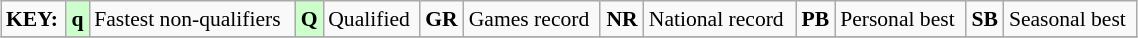<table class="wikitable" style="margin:0.5em auto; font-size:90%;position:relative;" width=60%>
<tr>
<td><strong>KEY:</strong></td>
<td bgcolor=ccffcc align=center><strong>q</strong></td>
<td>Fastest non-qualifiers</td>
<td bgcolor=ccffcc align=center><strong>Q</strong></td>
<td>Qualified</td>
<td align=center><strong>GR</strong></td>
<td>Games record</td>
<td align=center><strong>NR</strong></td>
<td>National record</td>
<td align=center><strong>PB</strong></td>
<td>Personal best</td>
<td align=center><strong>SB</strong></td>
<td>Seasonal best</td>
</tr>
<tr>
</tr>
</table>
